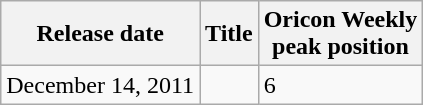<table class="wikitable">
<tr>
<th>Release date</th>
<th>Title</th>
<th>Oricon Weekly<br>peak position</th>
</tr>
<tr>
<td>December 14, 2011</td>
<td></td>
<td>6</td>
</tr>
</table>
